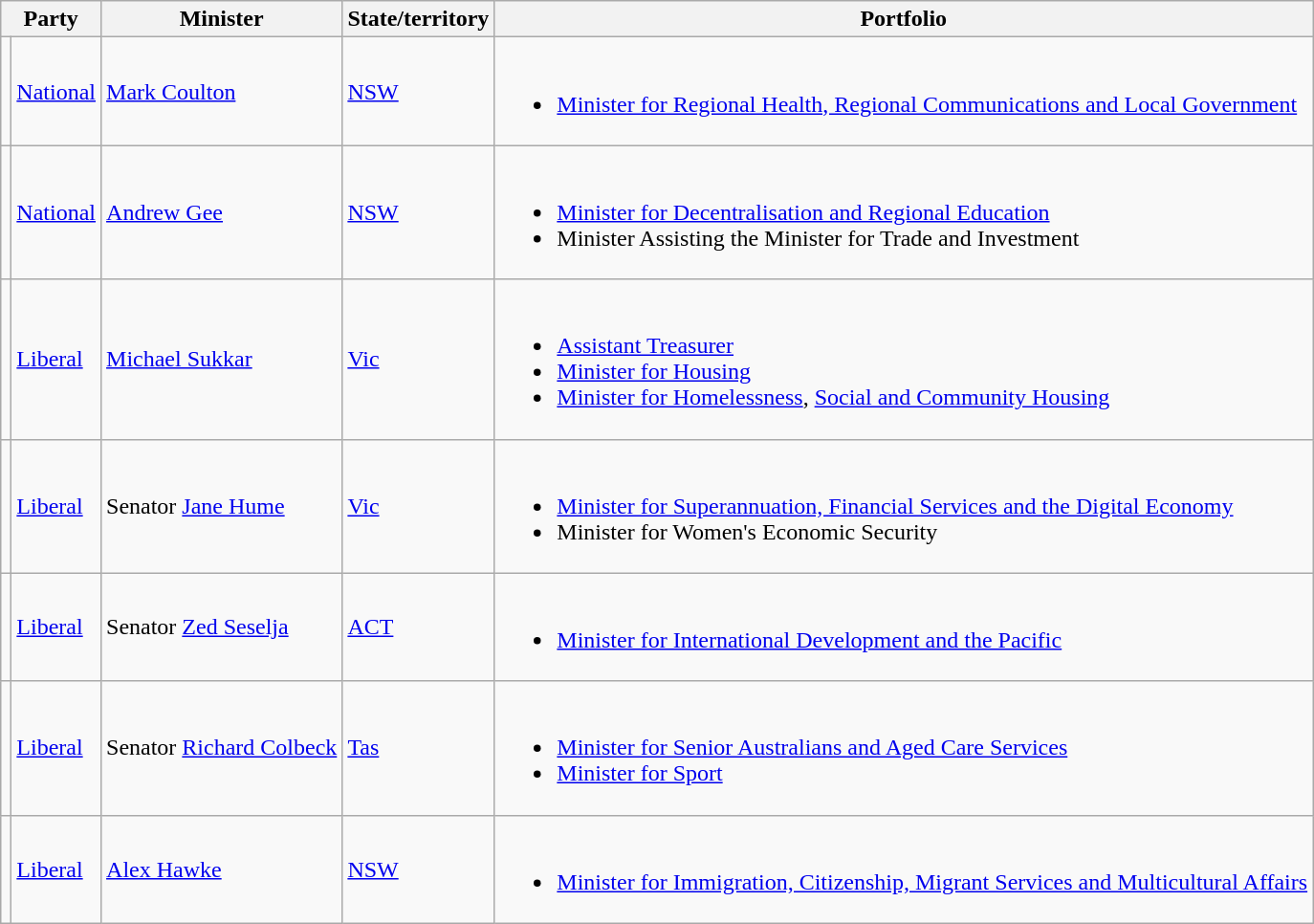<table class="wikitable sortable">
<tr>
<th colspan="2">Party</th>
<th>Minister</th>
<th>State/territory</th>
<th>Portfolio</th>
</tr>
<tr>
<td></td>
<td><a href='#'>National</a></td>
<td><a href='#'>Mark Coulton</a> </td>
<td><a href='#'>NSW</a></td>
<td><br><ul><li><a href='#'>Minister for Regional Health, Regional Communications and Local Government</a></li></ul></td>
</tr>
<tr>
<td></td>
<td><a href='#'>National</a></td>
<td><a href='#'>Andrew Gee</a> </td>
<td><a href='#'>NSW</a></td>
<td><br><ul><li><a href='#'>Minister for Decentralisation and Regional Education</a></li><li>Minister Assisting the Minister for Trade and Investment</li></ul></td>
</tr>
<tr>
<td></td>
<td><a href='#'>Liberal</a></td>
<td><a href='#'>Michael Sukkar</a> </td>
<td><a href='#'>Vic</a></td>
<td><br><ul><li><a href='#'>Assistant Treasurer</a></li><li><a href='#'>Minister for Housing</a></li><li><a href='#'>Minister for Homelessness</a>, <a href='#'>Social and Community Housing</a></li></ul></td>
</tr>
<tr>
<td></td>
<td><a href='#'>Liberal</a></td>
<td>Senator <a href='#'>Jane Hume</a></td>
<td><a href='#'>Vic</a></td>
<td><br><ul><li><a href='#'>Minister for Superannuation, Financial Services and the Digital Economy</a></li><li>Minister for Women's Economic Security</li></ul></td>
</tr>
<tr>
<td></td>
<td><a href='#'>Liberal</a></td>
<td>Senator <a href='#'>Zed Seselja</a></td>
<td><a href='#'>ACT</a></td>
<td><br><ul><li><a href='#'>Minister for International Development and the Pacific</a></li></ul></td>
</tr>
<tr>
<td></td>
<td><a href='#'>Liberal</a></td>
<td>Senator <a href='#'>Richard Colbeck</a></td>
<td><a href='#'>Tas</a></td>
<td><br><ul><li><a href='#'>Minister for Senior Australians and Aged Care Services</a></li><li><a href='#'>Minister for Sport</a></li></ul></td>
</tr>
<tr>
<td></td>
<td><a href='#'>Liberal</a></td>
<td><a href='#'>Alex Hawke</a> </td>
<td><a href='#'>NSW</a></td>
<td><br><ul><li><a href='#'>Minister for Immigration, Citizenship, Migrant Services and Multicultural Affairs</a></li></ul></td>
</tr>
</table>
